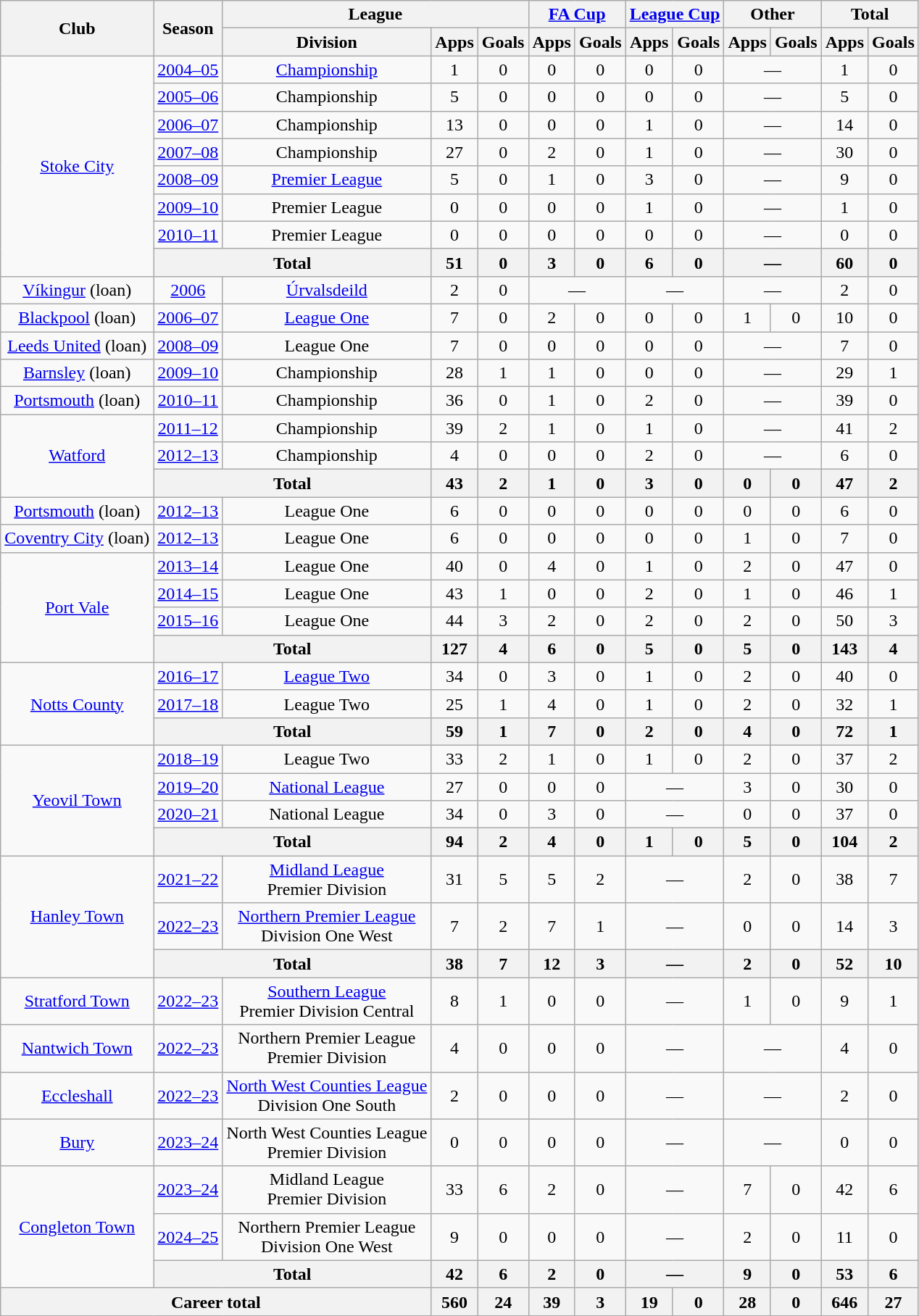<table class=wikitable style="text-align: center">
<tr>
<th rowspan=2>Club</th>
<th rowspan=2>Season</th>
<th colspan=3>League</th>
<th colspan=2><a href='#'>FA Cup</a></th>
<th colspan=2><a href='#'>League Cup</a></th>
<th colspan=2>Other</th>
<th colspan=2>Total</th>
</tr>
<tr>
<th>Division</th>
<th>Apps</th>
<th>Goals</th>
<th>Apps</th>
<th>Goals</th>
<th>Apps</th>
<th>Goals</th>
<th>Apps</th>
<th>Goals</th>
<th>Apps</th>
<th>Goals</th>
</tr>
<tr>
<td rowspan=8><a href='#'>Stoke City</a></td>
<td><a href='#'>2004–05</a></td>
<td><a href='#'>Championship</a></td>
<td>1</td>
<td>0</td>
<td>0</td>
<td>0</td>
<td>0</td>
<td>0</td>
<td colspan=2>—</td>
<td>1</td>
<td>0</td>
</tr>
<tr>
<td><a href='#'>2005–06</a></td>
<td>Championship</td>
<td>5</td>
<td>0</td>
<td>0</td>
<td>0</td>
<td>0</td>
<td>0</td>
<td colspan=2>—</td>
<td>5</td>
<td>0</td>
</tr>
<tr>
<td><a href='#'>2006–07</a></td>
<td>Championship</td>
<td>13</td>
<td>0</td>
<td>0</td>
<td>0</td>
<td>1</td>
<td>0</td>
<td colspan=2>—</td>
<td>14</td>
<td>0</td>
</tr>
<tr>
<td><a href='#'>2007–08</a></td>
<td>Championship</td>
<td>27</td>
<td>0</td>
<td>2</td>
<td>0</td>
<td>1</td>
<td>0</td>
<td colspan=2>—</td>
<td>30</td>
<td>0</td>
</tr>
<tr>
<td><a href='#'>2008–09</a></td>
<td><a href='#'>Premier League</a></td>
<td>5</td>
<td>0</td>
<td>1</td>
<td>0</td>
<td>3</td>
<td>0</td>
<td colspan=2>—</td>
<td>9</td>
<td>0</td>
</tr>
<tr>
<td><a href='#'>2009–10</a></td>
<td>Premier League</td>
<td>0</td>
<td>0</td>
<td>0</td>
<td>0</td>
<td>1</td>
<td>0</td>
<td colspan=2>—</td>
<td>1</td>
<td>0</td>
</tr>
<tr>
<td><a href='#'>2010–11</a></td>
<td>Premier League</td>
<td>0</td>
<td>0</td>
<td>0</td>
<td>0</td>
<td>0</td>
<td>0</td>
<td colspan=2>—</td>
<td>0</td>
<td>0</td>
</tr>
<tr>
<th colspan=2>Total</th>
<th>51</th>
<th>0</th>
<th>3</th>
<th>0</th>
<th>6</th>
<th>0</th>
<th colspan=2>—</th>
<th>60</th>
<th>0</th>
</tr>
<tr>
<td><a href='#'>Víkingur</a> (loan)</td>
<td><a href='#'>2006</a></td>
<td><a href='#'>Úrvalsdeild</a></td>
<td>2</td>
<td>0</td>
<td colspan=2>—</td>
<td colspan=2>—</td>
<td colspan=2>—</td>
<td>2</td>
<td>0</td>
</tr>
<tr>
<td><a href='#'>Blackpool</a> (loan)</td>
<td><a href='#'>2006–07</a></td>
<td><a href='#'>League One</a></td>
<td>7</td>
<td>0</td>
<td>2</td>
<td>0</td>
<td>0</td>
<td>0</td>
<td>1</td>
<td>0</td>
<td>10</td>
<td>0</td>
</tr>
<tr>
<td><a href='#'>Leeds United</a> (loan)</td>
<td><a href='#'>2008–09</a></td>
<td>League One</td>
<td>7</td>
<td>0</td>
<td>0</td>
<td>0</td>
<td>0</td>
<td>0</td>
<td colspan=2>—</td>
<td>7</td>
<td>0</td>
</tr>
<tr>
<td><a href='#'>Barnsley</a> (loan)</td>
<td><a href='#'>2009–10</a></td>
<td>Championship</td>
<td>28</td>
<td>1</td>
<td>1</td>
<td>0</td>
<td>0</td>
<td>0</td>
<td colspan=2>—</td>
<td>29</td>
<td>1</td>
</tr>
<tr>
<td><a href='#'>Portsmouth</a> (loan)</td>
<td><a href='#'>2010–11</a></td>
<td>Championship</td>
<td>36</td>
<td>0</td>
<td>1</td>
<td>0</td>
<td>2</td>
<td>0</td>
<td colspan=2>—</td>
<td>39</td>
<td>0</td>
</tr>
<tr>
<td rowspan=3><a href='#'>Watford</a></td>
<td><a href='#'>2011–12</a></td>
<td>Championship</td>
<td>39</td>
<td>2</td>
<td>1</td>
<td>0</td>
<td>1</td>
<td>0</td>
<td colspan=2>—</td>
<td>41</td>
<td>2</td>
</tr>
<tr>
<td><a href='#'>2012–13</a></td>
<td>Championship</td>
<td>4</td>
<td>0</td>
<td>0</td>
<td>0</td>
<td>2</td>
<td>0</td>
<td colspan=2>—</td>
<td>6</td>
<td>0</td>
</tr>
<tr>
<th colspan=2>Total</th>
<th>43</th>
<th>2</th>
<th>1</th>
<th>0</th>
<th>3</th>
<th>0</th>
<th>0</th>
<th>0</th>
<th>47</th>
<th>2</th>
</tr>
<tr>
<td><a href='#'>Portsmouth</a> (loan)</td>
<td><a href='#'>2012–13</a></td>
<td>League One</td>
<td>6</td>
<td>0</td>
<td>0</td>
<td>0</td>
<td>0</td>
<td>0</td>
<td>0</td>
<td>0</td>
<td>6</td>
<td>0</td>
</tr>
<tr>
<td><a href='#'>Coventry City</a> (loan)</td>
<td><a href='#'>2012–13</a></td>
<td>League One</td>
<td>6</td>
<td>0</td>
<td>0</td>
<td>0</td>
<td>0</td>
<td>0</td>
<td>1</td>
<td>0</td>
<td>7</td>
<td>0</td>
</tr>
<tr>
<td rowspan=4><a href='#'>Port Vale</a></td>
<td><a href='#'>2013–14</a></td>
<td>League One</td>
<td>40</td>
<td>0</td>
<td>4</td>
<td>0</td>
<td>1</td>
<td>0</td>
<td>2</td>
<td>0</td>
<td>47</td>
<td>0</td>
</tr>
<tr>
<td><a href='#'>2014–15</a></td>
<td>League One</td>
<td>43</td>
<td>1</td>
<td>0</td>
<td>0</td>
<td>2</td>
<td>0</td>
<td>1</td>
<td>0</td>
<td>46</td>
<td>1</td>
</tr>
<tr>
<td><a href='#'>2015–16</a></td>
<td>League One</td>
<td>44</td>
<td>3</td>
<td>2</td>
<td>0</td>
<td>2</td>
<td>0</td>
<td>2</td>
<td>0</td>
<td>50</td>
<td>3</td>
</tr>
<tr>
<th colspan=2>Total</th>
<th>127</th>
<th>4</th>
<th>6</th>
<th>0</th>
<th>5</th>
<th>0</th>
<th>5</th>
<th>0</th>
<th>143</th>
<th>4</th>
</tr>
<tr>
<td rowspan=3><a href='#'>Notts County</a></td>
<td><a href='#'>2016–17</a></td>
<td><a href='#'>League Two</a></td>
<td>34</td>
<td>0</td>
<td>3</td>
<td>0</td>
<td>1</td>
<td>0</td>
<td>2</td>
<td>0</td>
<td>40</td>
<td>0</td>
</tr>
<tr>
<td><a href='#'>2017–18</a></td>
<td>League Two</td>
<td>25</td>
<td>1</td>
<td>4</td>
<td>0</td>
<td>1</td>
<td>0</td>
<td>2</td>
<td>0</td>
<td>32</td>
<td>1</td>
</tr>
<tr>
<th colspan=2>Total</th>
<th>59</th>
<th>1</th>
<th>7</th>
<th>0</th>
<th>2</th>
<th>0</th>
<th>4</th>
<th>0</th>
<th>72</th>
<th>1</th>
</tr>
<tr>
<td rowspan=4><a href='#'>Yeovil Town</a></td>
<td><a href='#'>2018–19</a></td>
<td>League Two</td>
<td>33</td>
<td>2</td>
<td>1</td>
<td>0</td>
<td>1</td>
<td>0</td>
<td>2</td>
<td>0</td>
<td>37</td>
<td>2</td>
</tr>
<tr>
<td><a href='#'>2019–20</a></td>
<td><a href='#'>National League</a></td>
<td>27</td>
<td>0</td>
<td>0</td>
<td>0</td>
<td colspan=2>—</td>
<td>3</td>
<td>0</td>
<td>30</td>
<td>0</td>
</tr>
<tr>
<td><a href='#'>2020–21</a></td>
<td>National League</td>
<td>34</td>
<td>0</td>
<td>3</td>
<td>0</td>
<td colspan=2>—</td>
<td>0</td>
<td>0</td>
<td>37</td>
<td>0</td>
</tr>
<tr>
<th colspan=2>Total</th>
<th>94</th>
<th>2</th>
<th>4</th>
<th>0</th>
<th>1</th>
<th>0</th>
<th>5</th>
<th>0</th>
<th>104</th>
<th>2</th>
</tr>
<tr>
<td rowspan=3><a href='#'>Hanley Town</a></td>
<td><a href='#'>2021–22</a></td>
<td><a href='#'>Midland League</a><br>Premier Division</td>
<td>31</td>
<td>5</td>
<td>5</td>
<td>2</td>
<td colspan=2>—</td>
<td>2</td>
<td>0</td>
<td>38</td>
<td>7</td>
</tr>
<tr>
<td><a href='#'>2022–23</a></td>
<td><a href='#'>Northern Premier League</a><br>Division One West</td>
<td>7</td>
<td>2</td>
<td>7</td>
<td>1</td>
<td colspan=2>—</td>
<td>0</td>
<td>0</td>
<td>14</td>
<td>3</td>
</tr>
<tr>
<th colspan=2>Total</th>
<th>38</th>
<th>7</th>
<th>12</th>
<th>3</th>
<th colspan=2>—</th>
<th>2</th>
<th>0</th>
<th>52</th>
<th>10</th>
</tr>
<tr>
<td><a href='#'>Stratford Town</a></td>
<td><a href='#'>2022–23</a></td>
<td><a href='#'>Southern League</a><br>Premier Division Central</td>
<td>8</td>
<td>1</td>
<td>0</td>
<td>0</td>
<td colspan=2>—</td>
<td>1</td>
<td>0</td>
<td>9</td>
<td>1</td>
</tr>
<tr>
<td><a href='#'>Nantwich Town</a></td>
<td><a href='#'>2022–23</a></td>
<td>Northern Premier League<br>Premier Division</td>
<td>4</td>
<td>0</td>
<td>0</td>
<td>0</td>
<td colspan=2>—</td>
<td colspan=2>—</td>
<td>4</td>
<td>0</td>
</tr>
<tr>
<td><a href='#'>Eccleshall</a></td>
<td><a href='#'>2022–23</a></td>
<td><a href='#'>North West Counties League</a><br>Division One South</td>
<td>2</td>
<td>0</td>
<td>0</td>
<td>0</td>
<td colspan=2>—</td>
<td colspan=2>—</td>
<td>2</td>
<td>0</td>
</tr>
<tr>
<td><a href='#'>Bury</a></td>
<td><a href='#'>2023–24</a></td>
<td>North West Counties League<br>Premier Division</td>
<td>0</td>
<td>0</td>
<td>0</td>
<td>0</td>
<td colspan=2>—</td>
<td colspan=2>—</td>
<td>0</td>
<td>0</td>
</tr>
<tr>
<td rowspan=3><a href='#'>Congleton Town</a></td>
<td><a href='#'>2023–24</a></td>
<td>Midland League<br>Premier Division</td>
<td>33</td>
<td>6</td>
<td>2</td>
<td>0</td>
<td colspan=2>—</td>
<td>7</td>
<td>0</td>
<td>42</td>
<td>6</td>
</tr>
<tr>
<td><a href='#'>2024–25</a></td>
<td>Northern Premier League<br>Division One West</td>
<td>9</td>
<td>0</td>
<td>0</td>
<td>0</td>
<td colspan=2>—</td>
<td>2</td>
<td>0</td>
<td>11</td>
<td>0</td>
</tr>
<tr>
<th colspan=2>Total</th>
<th>42</th>
<th>6</th>
<th>2</th>
<th>0</th>
<th colspan=2>—</th>
<th>9</th>
<th>0</th>
<th>53</th>
<th>6</th>
</tr>
<tr>
<th colspan=3>Career total</th>
<th>560</th>
<th>24</th>
<th>39</th>
<th>3</th>
<th>19</th>
<th>0</th>
<th>28</th>
<th>0</th>
<th>646</th>
<th>27</th>
</tr>
</table>
